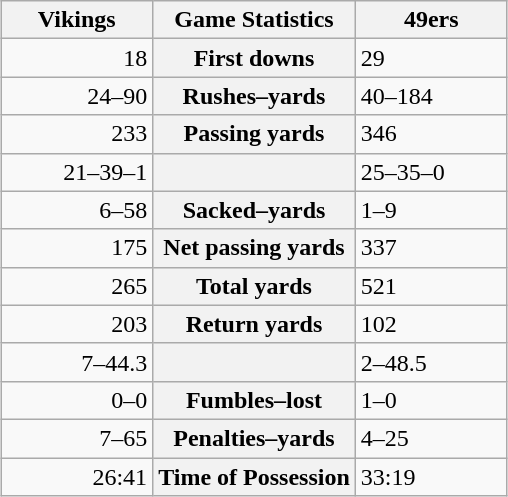<table class="wikitable" style="margin: 1em auto 1em auto">
<tr>
<th style="width:30%;">Vikings</th>
<th style="width:40%;">Game Statistics</th>
<th style="width:30%;">49ers</th>
</tr>
<tr>
<td style="text-align:right;">18</td>
<th>First downs</th>
<td>29</td>
</tr>
<tr>
<td style="text-align:right;">24–90</td>
<th>Rushes–yards</th>
<td>40–184</td>
</tr>
<tr>
<td style="text-align:right;">233</td>
<th>Passing yards</th>
<td>346</td>
</tr>
<tr>
<td style="text-align:right;">21–39–1</td>
<th></th>
<td>25–35–0</td>
</tr>
<tr>
<td style="text-align:right;">6–58</td>
<th>Sacked–yards</th>
<td>1–9</td>
</tr>
<tr>
<td style="text-align:right;">175</td>
<th>Net passing yards</th>
<td>337</td>
</tr>
<tr>
<td style="text-align:right;">265</td>
<th>Total yards</th>
<td>521</td>
</tr>
<tr>
<td style="text-align:right;">203</td>
<th>Return yards</th>
<td>102</td>
</tr>
<tr>
<td style="text-align:right;">7–44.3</td>
<th></th>
<td>2–48.5</td>
</tr>
<tr>
<td style="text-align:right;">0–0</td>
<th>Fumbles–lost</th>
<td>1–0</td>
</tr>
<tr>
<td style="text-align:right;">7–65</td>
<th>Penalties–yards</th>
<td>4–25</td>
</tr>
<tr>
<td style="text-align:right;">26:41</td>
<th>Time of Possession</th>
<td>33:19</td>
</tr>
</table>
